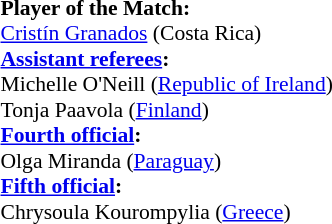<table width=50% style="font-size: 90%">
<tr>
<td><br><strong>Player of the Match:</strong>
<br><a href='#'>Cristín Granados</a> (Costa Rica)<br><strong><a href='#'>Assistant referees</a>:</strong>
<br>Michelle O'Neill (<a href='#'>Republic of Ireland</a>)
<br>Tonja Paavola (<a href='#'>Finland</a>)
<br><strong><a href='#'>Fourth official</a>:</strong>
<br>Olga Miranda (<a href='#'>Paraguay</a>)
<br><strong><a href='#'>Fifth official</a>:</strong>
<br>Chrysoula Kourompylia (<a href='#'>Greece</a>)</td>
</tr>
</table>
